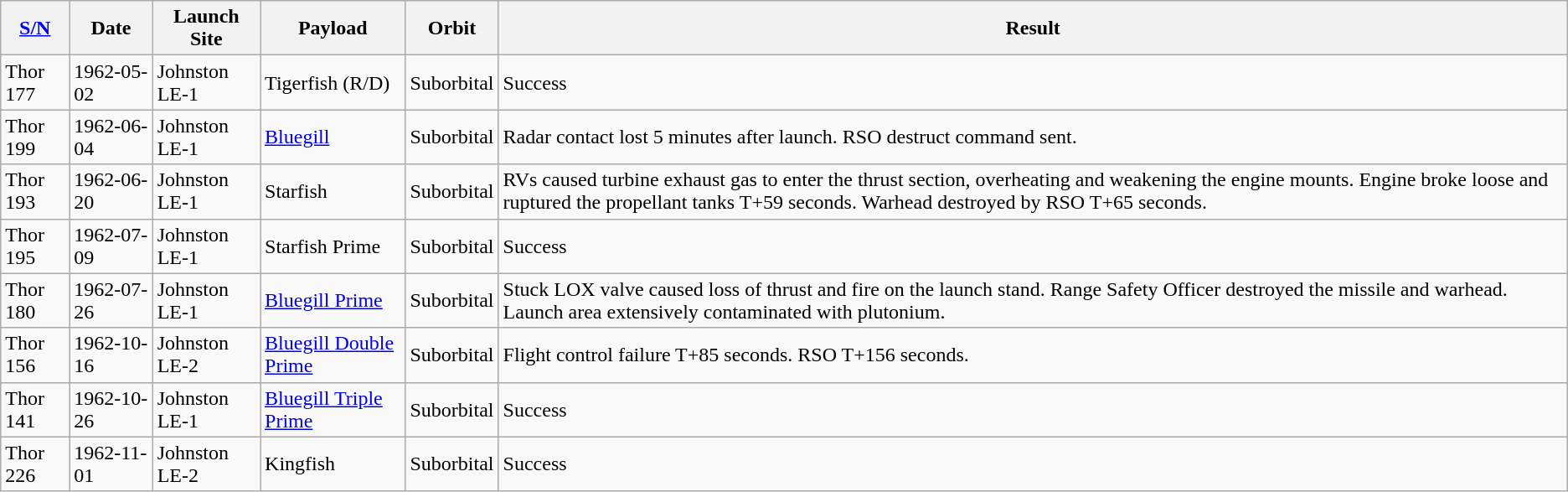<table class="wikitable sortable">
<tr>
<th><a href='#'>S/N</a></th>
<th>Date</th>
<th>Launch Site</th>
<th>Payload</th>
<th>Orbit</th>
<th>Result</th>
</tr>
<tr>
<td>Thor 177</td>
<td>1962-05-02</td>
<td>Johnston LE-1</td>
<td>Tigerfish (R/D)</td>
<td>Suborbital</td>
<td>Success</td>
</tr>
<tr>
<td>Thor 199</td>
<td>1962-06-04</td>
<td>Johnston LE-1</td>
<td><a href='#'>Bluegill</a></td>
<td>Suborbital</td>
<td>Radar contact lost 5 minutes after launch. RSO destruct command sent.</td>
</tr>
<tr>
<td>Thor 193</td>
<td>1962-06-20</td>
<td>Johnston LE-1</td>
<td>Starfish</td>
<td>Suborbital</td>
<td>RVs caused turbine exhaust gas to enter the thrust section, overheating and weakening the engine mounts. Engine broke loose and ruptured the propellant tanks T+59 seconds. Warhead destroyed by RSO T+65 seconds.</td>
</tr>
<tr>
<td>Thor 195</td>
<td>1962-07-09</td>
<td>Johnston LE-1</td>
<td>Starfish Prime</td>
<td>Suborbital</td>
<td>Success</td>
</tr>
<tr>
<td>Thor 180</td>
<td>1962-07-26</td>
<td>Johnston LE-1</td>
<td><a href='#'>Bluegill Prime</a></td>
<td>Suborbital</td>
<td>Stuck LOX valve caused loss of thrust and fire on the launch stand. Range Safety Officer destroyed the missile and warhead. Launch area extensively contaminated with plutonium.</td>
</tr>
<tr>
<td>Thor 156</td>
<td>1962-10-16</td>
<td>Johnston LE-2</td>
<td><a href='#'>Bluegill Double Prime</a></td>
<td>Suborbital</td>
<td>Flight control failure T+85 seconds. RSO T+156 seconds.</td>
</tr>
<tr>
<td>Thor 141</td>
<td>1962-10-26</td>
<td>Johnston LE-1</td>
<td><a href='#'>Bluegill Triple Prime</a></td>
<td>Suborbital</td>
<td>Success</td>
</tr>
<tr>
<td>Thor 226</td>
<td>1962-11-01</td>
<td>Johnston LE-2</td>
<td>Kingfish</td>
<td>Suborbital</td>
<td>Success</td>
</tr>
</table>
